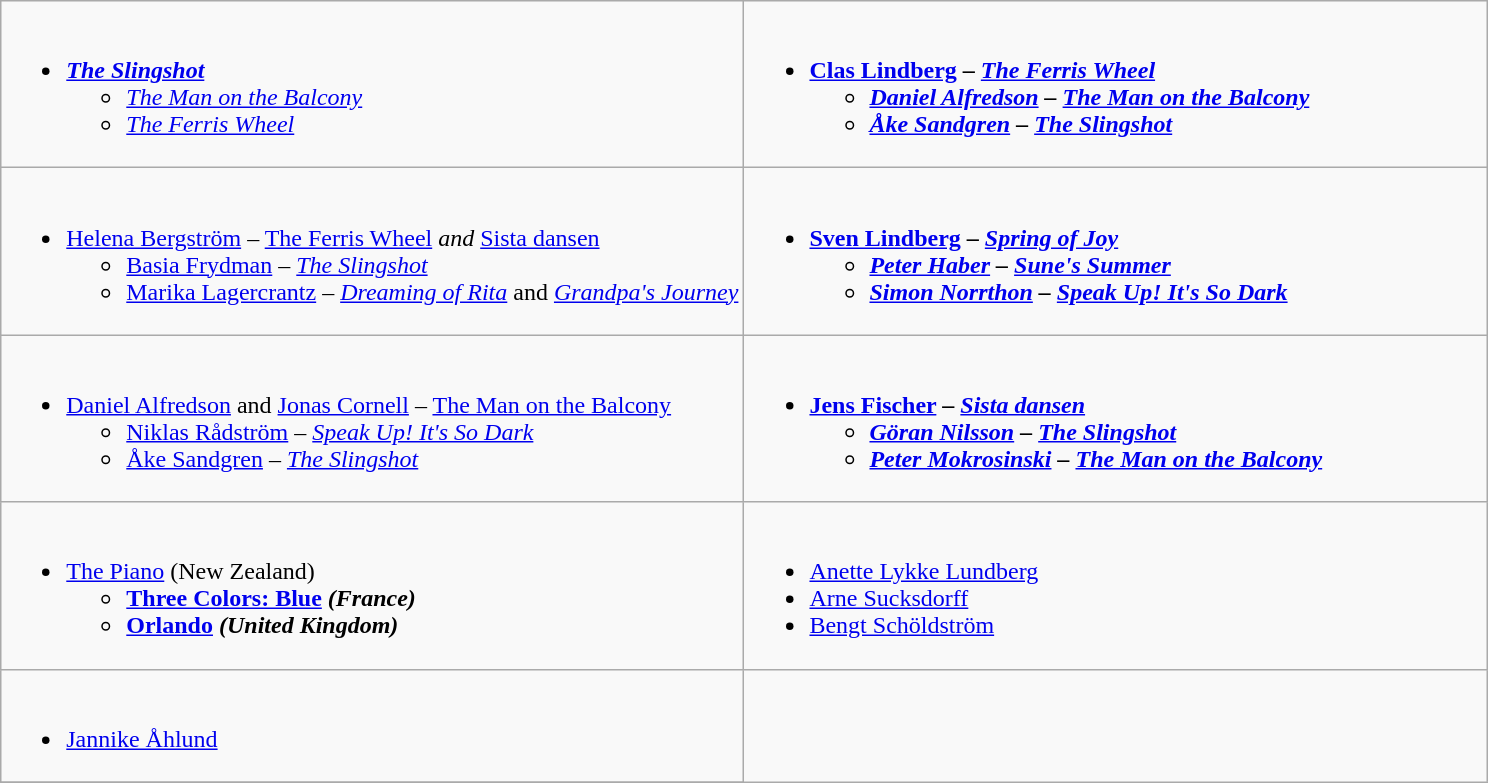<table class=wikitable style="width="150%">
<tr>
<td valign="top" width:50%"><br><ul><li><strong><em><a href='#'>The Slingshot</a></em></strong><ul><li><em><a href='#'>The Man on the Balcony</a></em></li><li><em><a href='#'>The Ferris Wheel</a></em></li></ul></li></ul></td>
<td valign="top" width:50%"><br><ul><li><strong><a href='#'>Clas Lindberg</a> – <em><a href='#'>The Ferris Wheel</a><strong><em><ul><li><a href='#'>Daniel Alfredson</a> – </em><a href='#'>The Man on the Balcony</a><em></li><li><a href='#'>Åke Sandgren</a> – </em><a href='#'>The Slingshot</a><em></li></ul></li></ul></td>
</tr>
<tr>
<td valign="top" width="50%"><br><ul><li></strong><a href='#'>Helena Bergström</a> – </em><a href='#'>The Ferris Wheel</a><em> and </em><a href='#'>Sista dansen</a></em></strong><ul><li><a href='#'>Basia Frydman</a> – <em><a href='#'>The Slingshot</a></em></li><li><a href='#'>Marika Lagercrantz</a> – <em><a href='#'>Dreaming of Rita</a></em> and <em><a href='#'>Grandpa's Journey</a></em></li></ul></li></ul></td>
<td valign="top" width="50%"><br><ul><li><strong><a href='#'>Sven Lindberg</a> – <em><a href='#'>Spring of Joy</a><strong><em><ul><li><a href='#'>Peter Haber</a> – </em><a href='#'>Sune's Summer</a><em></li><li><a href='#'>Simon Norrthon</a> – </em><a href='#'>Speak Up! It's So Dark</a><em></li></ul></li></ul></td>
</tr>
<tr>
<td valign="top" width="50%"><br><ul><li></strong><a href='#'>Daniel Alfredson</a> and <a href='#'>Jonas Cornell</a> – </em><a href='#'>The Man on the Balcony</a></em></strong><ul><li><a href='#'>Niklas Rådström</a> – <em><a href='#'>Speak Up! It's So Dark</a></em></li><li><a href='#'>Åke Sandgren</a> – <em><a href='#'>The Slingshot</a></em></li></ul></li></ul></td>
<td valign="top" width="50%"><br><ul><li><strong><a href='#'>Jens Fischer</a> – <em><a href='#'>Sista dansen</a><strong><em><ul><li><a href='#'>Göran Nilsson</a> – </em><a href='#'>The Slingshot</a><em></li><li><a href='#'>Peter Mokrosinski</a>  – </em><a href='#'>The Man on the Balcony</a><em></li></ul></li></ul></td>
</tr>
<tr>
<td valign="top" width="50%"><br><ul><li></em></strong><a href='#'>The Piano</a> (New Zealand)<strong><em><ul><li></em><a href='#'>Three Colors: Blue</a><em> (France)</li><li></em><a href='#'>Orlando</a><em> (United Kingdom)</li></ul></li></ul></td>
<td valign="top" width="50%"><br><ul><li></strong><a href='#'>Anette Lykke Lundberg</a><strong></li><li></strong><a href='#'>Arne Sucksdorff</a><strong></li><li></strong><a href='#'>Bengt Schöldström</a><strong></li></ul></td>
</tr>
<tr>
<td valign="top" width="50%"><br><ul><li></strong><a href='#'>Jannike Åhlund</a><strong></li></ul></td>
</tr>
<tr>
</tr>
</table>
